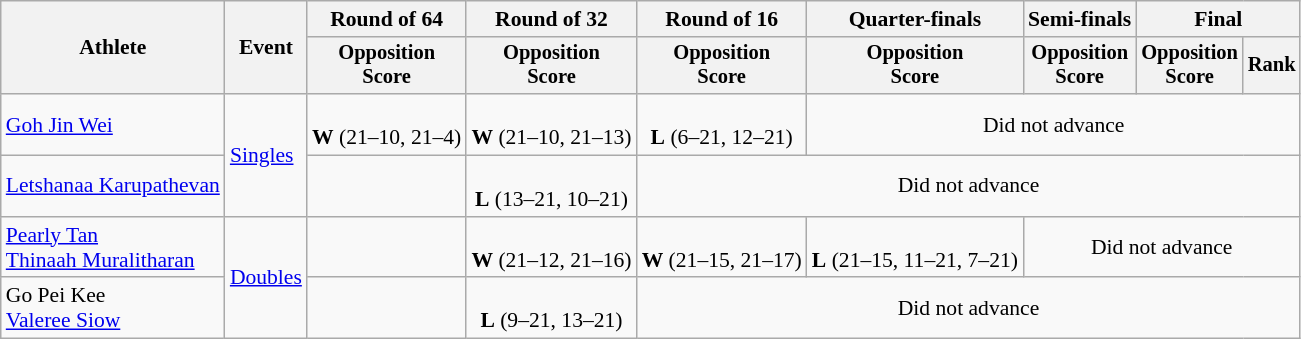<table class="wikitable" style="font-size:90%;text-align:center">
<tr>
<th rowspan="2">Athlete</th>
<th rowspan="2">Event</th>
<th>Round of 64</th>
<th>Round of 32</th>
<th>Round of 16</th>
<th>Quarter-finals</th>
<th>Semi-finals</th>
<th colspan="2">Final</th>
</tr>
<tr style="font-size:95%">
<th>Opposition<br>Score</th>
<th>Opposition<br>Score</th>
<th>Opposition<br>Score</th>
<th>Opposition<br>Score</th>
<th>Opposition<br>Score</th>
<th>Opposition<br>Score</th>
<th>Rank</th>
</tr>
<tr>
<td align="left"><a href='#'>Goh Jin Wei</a></td>
<td align="left" rowspan="2"><a href='#'>Singles</a></td>
<td><br><strong>W</strong> (21–10, 21–4)</td>
<td><br><strong>W</strong> (21–10, 21–13)</td>
<td><br><strong>L</strong> (6–21, 12–21)</td>
<td colspan="4">Did not advance</td>
</tr>
<tr>
<td align="left"><a href='#'>Letshanaa Karupathevan</a></td>
<td></td>
<td><br><strong>L</strong> (13–21, 10–21)</td>
<td colspan="5">Did not advance</td>
</tr>
<tr>
<td align="left"><a href='#'>Pearly Tan</a><br><a href='#'>Thinaah Muralitharan</a></td>
<td align="left" rowspan="2"><a href='#'>Doubles</a></td>
<td></td>
<td><br><strong>W</strong> (21–12, 21–16)</td>
<td><br><strong>W</strong> (21–15, 21–17)</td>
<td><br><strong>L</strong> (21–15, 11–21, 7–21)</td>
<td colspan="3">Did not advance</td>
</tr>
<tr>
<td align="left">Go Pei Kee<br><a href='#'>Valeree Siow</a></td>
<td></td>
<td><br><strong>L</strong> (9–21, 13–21)</td>
<td colspan="5">Did not advance</td>
</tr>
</table>
